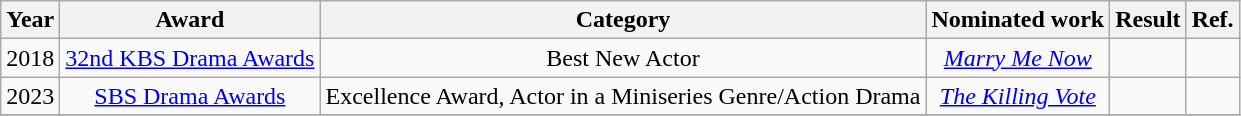<table class="wikitable sortable plainrowheaders" style="text-align:center;">
<tr>
<th>Year</th>
<th>Award</th>
<th>Category</th>
<th>Nominated work</th>
<th>Result</th>
<th>Ref.</th>
</tr>
<tr>
<td>2018</td>
<td><a href='#'>32nd KBS Drama Awards</a></td>
<td>Best New Actor</td>
<td><em><a href='#'>Marry Me Now</a></em></td>
<td></td>
<td></td>
</tr>
<tr>
<td>2023</td>
<td><a href='#'>SBS Drama Awards</a></td>
<td>Excellence Award, Actor in a Miniseries Genre/Action Drama</td>
<td><em><a href='#'>The Killing Vote</a></em></td>
<td></td>
<td></td>
</tr>
<tr>
</tr>
</table>
